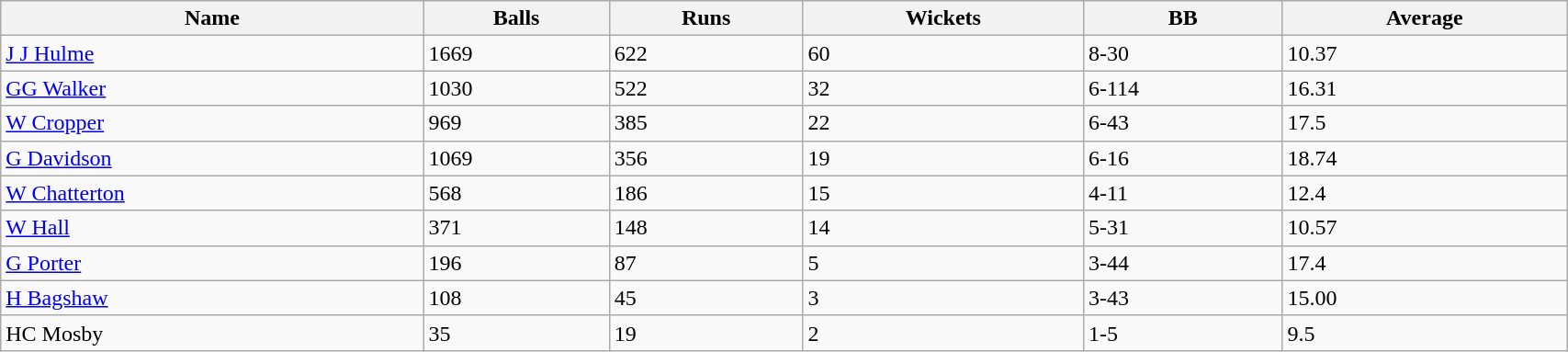<table class="wikitable sortable" width="90%">
<tr bgcolor="#efefef">
<th>Name</th>
<th>Balls</th>
<th>Runs</th>
<th>Wickets</th>
<th>BB</th>
<th>Average</th>
</tr>
<tr>
<td><a href='#'>J J Hulme</a></td>
<td>1669</td>
<td>622</td>
<td>60</td>
<td>8-30</td>
<td>10.37</td>
</tr>
<tr>
<td><a href='#'>GG Walker</a></td>
<td>1030</td>
<td>522</td>
<td>32</td>
<td>6-114</td>
<td>16.31</td>
</tr>
<tr>
<td><a href='#'>W Cropper</a></td>
<td>969</td>
<td>385</td>
<td>22</td>
<td>6-43</td>
<td>17.5</td>
</tr>
<tr>
<td><a href='#'>G Davidson</a></td>
<td>1069</td>
<td>356</td>
<td>19</td>
<td>6-16</td>
<td>18.74</td>
</tr>
<tr>
<td><a href='#'>W Chatterton</a></td>
<td>568</td>
<td>186</td>
<td>15</td>
<td>4-11</td>
<td>12.4</td>
</tr>
<tr>
<td><a href='#'>W Hall</a></td>
<td>371</td>
<td>148</td>
<td>14</td>
<td>5-31</td>
<td>10.57</td>
</tr>
<tr>
<td><a href='#'>G Porter</a></td>
<td>196</td>
<td>87</td>
<td>5</td>
<td>3-44</td>
<td>17.4</td>
</tr>
<tr>
<td><a href='#'>H Bagshaw</a></td>
<td>108</td>
<td>45</td>
<td>3</td>
<td>3-43</td>
<td>15.00</td>
</tr>
<tr>
<td>HC Mosby</td>
<td>35</td>
<td>19</td>
<td>2</td>
<td>1-5</td>
<td>9.5</td>
</tr>
</table>
